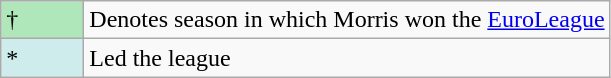<table class="wikitable">
<tr>
<td style="background:#AFE6BA; width:3em;">†</td>
<td>Denotes season in which Morris won the <a href='#'>EuroLeague</a></td>
</tr>
<tr>
<td style="background:#CFECEC; width:1em">*</td>
<td>Led the league</td>
</tr>
</table>
